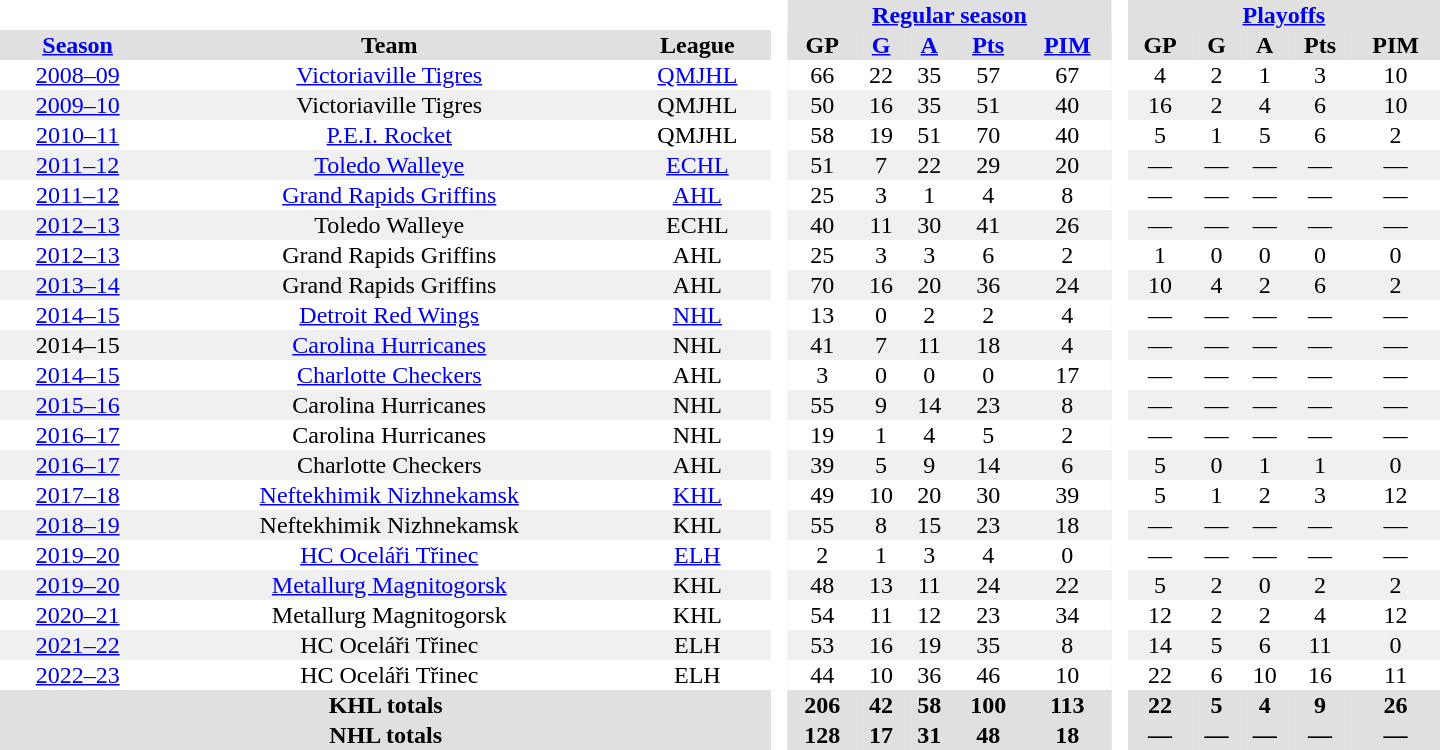<table border="0" cellpadding="1" cellspacing="0" style="text-align:center; width:60em">
<tr bgcolor="#e0e0e0">
<th colspan="3" bgcolor="#ffffff"> </th>
<th rowspan="99" bgcolor="#ffffff"> </th>
<th colspan="5"><a href='#'>Regular season</a></th>
<th rowspan="99" bgcolor="#ffffff"> </th>
<th colspan="5"><a href='#'>Playoffs</a></th>
</tr>
<tr bgcolor="#e0e0e0">
<th><a href='#'>Season</a></th>
<th>Team</th>
<th>League</th>
<th>GP</th>
<th><a href='#'>G</a></th>
<th><a href='#'>A</a></th>
<th><a href='#'>Pts</a></th>
<th><a href='#'>PIM</a></th>
<th>GP</th>
<th>G</th>
<th>A</th>
<th>Pts</th>
<th>PIM</th>
</tr>
<tr>
<td><a href='#'>2008–09</a></td>
<td><a href='#'>Victoriaville Tigres</a></td>
<td><a href='#'>QMJHL</a></td>
<td>66</td>
<td>22</td>
<td>35</td>
<td>57</td>
<td>67</td>
<td>4</td>
<td>2</td>
<td>1</td>
<td>3</td>
<td>10</td>
</tr>
<tr bgcolor="#f0f0f0">
<td><a href='#'>2009–10</a></td>
<td>Victoriaville Tigres</td>
<td>QMJHL</td>
<td>50</td>
<td>16</td>
<td>35</td>
<td>51</td>
<td>40</td>
<td>16</td>
<td>2</td>
<td>4</td>
<td>6</td>
<td>10</td>
</tr>
<tr>
<td><a href='#'>2010–11</a></td>
<td><a href='#'>P.E.I. Rocket</a></td>
<td>QMJHL</td>
<td>58</td>
<td>19</td>
<td>51</td>
<td>70</td>
<td>40</td>
<td>5</td>
<td>1</td>
<td>5</td>
<td>6</td>
<td>2</td>
</tr>
<tr bgcolor="#f0f0f0">
<td><a href='#'>2011–12</a></td>
<td><a href='#'>Toledo Walleye</a></td>
<td><a href='#'>ECHL</a></td>
<td>51</td>
<td>7</td>
<td>22</td>
<td>29</td>
<td>20</td>
<td>—</td>
<td>—</td>
<td>—</td>
<td>—</td>
<td>—</td>
</tr>
<tr>
<td><a href='#'>2011–12</a></td>
<td><a href='#'>Grand Rapids Griffins</a></td>
<td><a href='#'>AHL</a></td>
<td>25</td>
<td>3</td>
<td>1</td>
<td>4</td>
<td>8</td>
<td>—</td>
<td>—</td>
<td>—</td>
<td>—</td>
<td>—</td>
</tr>
<tr bgcolor="#f0f0f0">
<td><a href='#'>2012–13</a></td>
<td>Toledo Walleye</td>
<td>ECHL</td>
<td>40</td>
<td>11</td>
<td>30</td>
<td>41</td>
<td>26</td>
<td>—</td>
<td>—</td>
<td>—</td>
<td>—</td>
<td>—</td>
</tr>
<tr>
<td><a href='#'>2012–13</a></td>
<td>Grand Rapids Griffins</td>
<td>AHL</td>
<td>25</td>
<td>3</td>
<td>3</td>
<td>6</td>
<td>2</td>
<td>1</td>
<td>0</td>
<td>0</td>
<td>0</td>
<td>0</td>
</tr>
<tr bgcolor="#f0f0f0">
<td><a href='#'>2013–14</a></td>
<td>Grand Rapids Griffins</td>
<td>AHL</td>
<td>70</td>
<td>16</td>
<td>20</td>
<td>36</td>
<td>24</td>
<td>10</td>
<td>4</td>
<td>2</td>
<td>6</td>
<td>2</td>
</tr>
<tr>
<td><a href='#'>2014–15</a></td>
<td><a href='#'>Detroit Red Wings</a></td>
<td><a href='#'>NHL</a></td>
<td>13</td>
<td>0</td>
<td>2</td>
<td>2</td>
<td>4</td>
<td>—</td>
<td>—</td>
<td>—</td>
<td>—</td>
<td>—</td>
</tr>
<tr bgcolor="#f0f0f0">
<td>2014–15</td>
<td><a href='#'>Carolina Hurricanes</a></td>
<td>NHL</td>
<td>41</td>
<td>7</td>
<td>11</td>
<td>18</td>
<td>4</td>
<td>—</td>
<td>—</td>
<td>—</td>
<td>—</td>
<td>—</td>
</tr>
<tr>
<td><a href='#'>2014–15</a></td>
<td><a href='#'>Charlotte Checkers</a></td>
<td>AHL</td>
<td>3</td>
<td>0</td>
<td>0</td>
<td>0</td>
<td>17</td>
<td>—</td>
<td>—</td>
<td>—</td>
<td>—</td>
<td>—</td>
</tr>
<tr bgcolor="#f0f0f0">
<td><a href='#'>2015–16</a></td>
<td>Carolina Hurricanes</td>
<td>NHL</td>
<td>55</td>
<td>9</td>
<td>14</td>
<td>23</td>
<td>8</td>
<td>—</td>
<td>—</td>
<td>—</td>
<td>—</td>
<td>—</td>
</tr>
<tr>
<td><a href='#'>2016–17</a></td>
<td>Carolina Hurricanes</td>
<td>NHL</td>
<td>19</td>
<td>1</td>
<td>4</td>
<td>5</td>
<td>2</td>
<td>—</td>
<td>—</td>
<td>—</td>
<td>—</td>
<td>—</td>
</tr>
<tr bgcolor="#f0f0f0">
<td><a href='#'>2016–17</a></td>
<td>Charlotte Checkers</td>
<td>AHL</td>
<td>39</td>
<td>5</td>
<td>9</td>
<td>14</td>
<td>6</td>
<td>5</td>
<td>0</td>
<td>1</td>
<td>1</td>
<td>0</td>
</tr>
<tr>
<td><a href='#'>2017–18</a></td>
<td><a href='#'>Neftekhimik Nizhnekamsk</a></td>
<td><a href='#'>KHL</a></td>
<td>49</td>
<td>10</td>
<td>20</td>
<td>30</td>
<td>39</td>
<td>5</td>
<td>1</td>
<td>2</td>
<td>3</td>
<td>12</td>
</tr>
<tr bgcolor="#f0f0f0">
<td><a href='#'>2018–19</a></td>
<td>Neftekhimik Nizhnekamsk</td>
<td>KHL</td>
<td>55</td>
<td>8</td>
<td>15</td>
<td>23</td>
<td>18</td>
<td>—</td>
<td>—</td>
<td>—</td>
<td>—</td>
<td>—</td>
</tr>
<tr>
<td><a href='#'>2019–20</a></td>
<td><a href='#'>HC Oceláři Třinec</a></td>
<td><a href='#'>ELH</a></td>
<td>2</td>
<td>1</td>
<td>3</td>
<td>4</td>
<td>0</td>
<td>—</td>
<td>—</td>
<td>—</td>
<td>—</td>
<td>—</td>
</tr>
<tr bgcolor="#f0f0f0">
<td><a href='#'>2019–20</a></td>
<td><a href='#'>Metallurg Magnitogorsk</a></td>
<td>KHL</td>
<td>48</td>
<td>13</td>
<td>11</td>
<td>24</td>
<td>22</td>
<td>5</td>
<td>2</td>
<td>0</td>
<td>2</td>
<td>2</td>
</tr>
<tr>
<td><a href='#'>2020–21</a></td>
<td>Metallurg Magnitogorsk</td>
<td>KHL</td>
<td>54</td>
<td>11</td>
<td>12</td>
<td>23</td>
<td>34</td>
<td>12</td>
<td>2</td>
<td>2</td>
<td>4</td>
<td>12</td>
</tr>
<tr bgcolor="#f0f0f0">
<td><a href='#'>2021–22</a></td>
<td>HC Oceláři Třinec</td>
<td>ELH</td>
<td>53</td>
<td>16</td>
<td>19</td>
<td>35</td>
<td>8</td>
<td>14</td>
<td>5</td>
<td>6</td>
<td>11</td>
<td>0</td>
</tr>
<tr>
<td><a href='#'>2022–23</a></td>
<td>HC Oceláři Třinec</td>
<td>ELH</td>
<td>44</td>
<td>10</td>
<td>36</td>
<td>46</td>
<td>10</td>
<td>22</td>
<td>6</td>
<td>10</td>
<td>16</td>
<td>11</td>
</tr>
<tr bgcolor="#e0e0e0">
<th colspan="3">KHL totals</th>
<th>206</th>
<th>42</th>
<th>58</th>
<th>100</th>
<th>113</th>
<th>22</th>
<th>5</th>
<th>4</th>
<th>9</th>
<th>26</th>
</tr>
<tr bgcolor="#e0e0e0">
<th colspan="3">NHL totals</th>
<th>128</th>
<th>17</th>
<th>31</th>
<th>48</th>
<th>18</th>
<th>—</th>
<th>—</th>
<th>—</th>
<th>—</th>
<th>—</th>
</tr>
</table>
